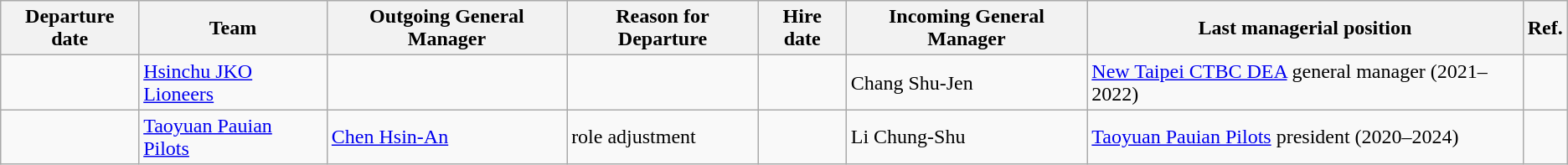<table class="wikitable sortable">
<tr>
<th>Departure date</th>
<th>Team</th>
<th>Outgoing General Manager</th>
<th>Reason for Departure</th>
<th>Hire date</th>
<th>Incoming General Manager</th>
<th class="unsortable">Last managerial position</th>
<th class="unsortable">Ref.</th>
</tr>
<tr>
<td></td>
<td><a href='#'>Hsinchu JKO Lioneers</a></td>
<td></td>
<td></td>
<td></td>
<td>Chang Shu-Jen</td>
<td><a href='#'>New Taipei CTBC DEA</a> general manager (2021–2022)</td>
<td align="center"></td>
</tr>
<tr>
<td></td>
<td><a href='#'>Taoyuan Pauian Pilots</a></td>
<td><a href='#'>Chen Hsin-An</a></td>
<td>role adjustment</td>
<td></td>
<td>Li Chung-Shu</td>
<td><a href='#'>Taoyuan Pauian Pilots</a> president (2020–2024)</td>
<td align="center"></td>
</tr>
</table>
